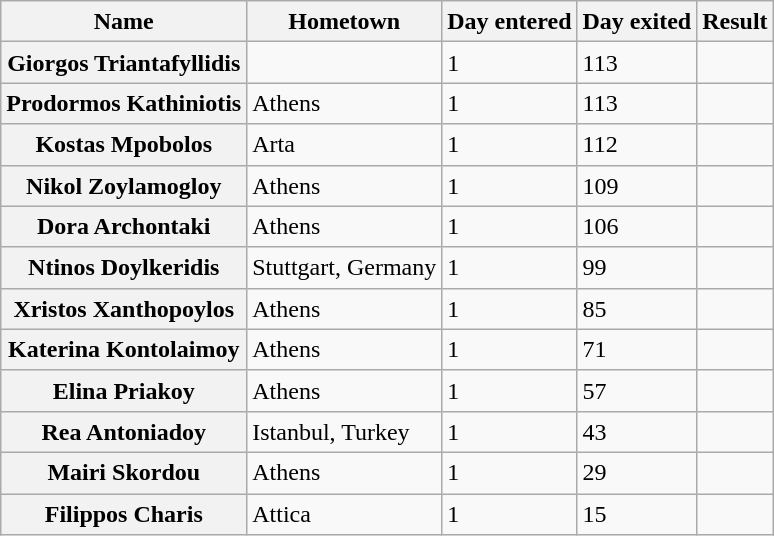<table class="wikitable sortable" style="text-align:left; line-height:20px; width:auto;">
<tr>
<th>Name</th>
<th>Hometown</th>
<th>Day entered</th>
<th>Day exited</th>
<th>Result</th>
</tr>
<tr>
<th><strong>Giorgos Triantafyllidis</strong></th>
<td></td>
<td>1</td>
<td>113</td>
<td></td>
</tr>
<tr>
<th><strong>Prodormos Kathiniotis</strong></th>
<td>Athens</td>
<td>1</td>
<td>113</td>
<td></td>
</tr>
<tr>
<th><strong>Kostas Mpobolos</strong></th>
<td>Arta</td>
<td>1</td>
<td>112</td>
<td></td>
</tr>
<tr>
<th><strong>Nikol Zoylamogloy</strong></th>
<td>Athens</td>
<td>1</td>
<td>109</td>
<td></td>
</tr>
<tr>
<th><strong>Dora Archontaki</strong></th>
<td>Athens</td>
<td>1</td>
<td>106</td>
<td></td>
</tr>
<tr>
<th><strong>Ntinos Doylkeridis</strong></th>
<td>Stuttgart, Germany</td>
<td>1</td>
<td>99</td>
<td></td>
</tr>
<tr>
<th><strong>Xristos Xanthopoylos</strong></th>
<td>Athens</td>
<td>1</td>
<td>85</td>
<td></td>
</tr>
<tr>
<th><strong>Katerina Kontolaimoy</strong></th>
<td>Athens</td>
<td>1</td>
<td>71</td>
<td></td>
</tr>
<tr>
<th><strong>Elina Priakoy</strong></th>
<td>Athens</td>
<td>1</td>
<td>57</td>
<td></td>
</tr>
<tr>
<th><strong>Rea Antoniadoy</strong></th>
<td>Istanbul, Turkey</td>
<td>1</td>
<td>43</td>
<td></td>
</tr>
<tr>
<th><strong>Mairi Skordou</strong></th>
<td>Athens</td>
<td>1</td>
<td>29</td>
<td></td>
</tr>
<tr>
<th><strong>Filippos Charis</strong></th>
<td>Attica</td>
<td>1</td>
<td>15</td>
<td></td>
</tr>
</table>
